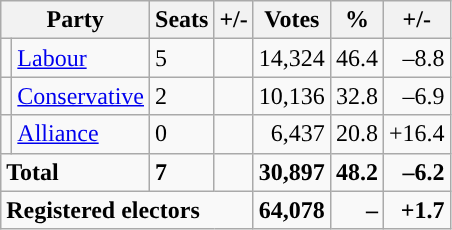<table class="wikitable sortable">
<tr>
<th colspan="2">Party</th>
<th>Seats</th>
<th>+/-</th>
<th>Votes</th>
<th>%</th>
<th>+/-</th>
</tr>
<tr>
<td style="background-color: "></td>
<td><a href='#'>Labour</a></td>
<td>5</td>
<td></td>
<td style="text-align:right;">14,324</td>
<td style="text-align:right;">46.4</td>
<td style="text-align:right;">–8.8</td>
</tr>
<tr>
<td style="background-color: "></td>
<td><a href='#'>Conservative</a></td>
<td>2</td>
<td></td>
<td style="text-align:right;">10,136</td>
<td style="text-align:right;">32.8</td>
<td style="text-align:right;">–6.9</td>
</tr>
<tr>
<td style="background-color: "></td>
<td><a href='#'>Alliance</a></td>
<td>0</td>
<td></td>
<td style="text-align:right;">6,437</td>
<td style="text-align:right;">20.8</td>
<td style="text-align:right;">+16.4</td>
</tr>
<tr>
<td colspan="2"><strong>Total</strong></td>
<td><strong>7</strong></td>
<td></td>
<td style="text-align:right;"><strong>30,897</strong></td>
<td style="text-align:right;"><strong>48.2</strong></td>
<td style="text-align:right;"><strong>–6.2</strong></td>
</tr>
<tr>
<td colspan="4"><strong>Registered electors</strong></td>
<td style="text-align:right;"><strong>64,078</strong></td>
<td style="text-align:right;"><strong>–</strong></td>
<td style="text-align:right;"><strong>+1.7</strong></td>
</tr>
</table>
